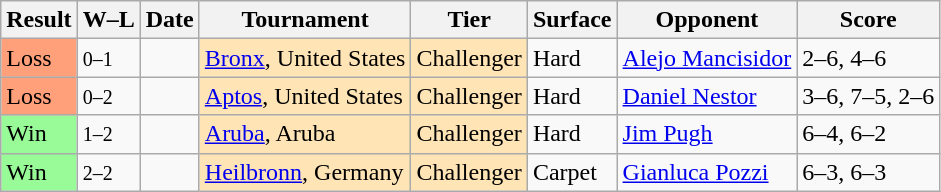<table class="sortable wikitable">
<tr>
<th>Result</th>
<th class="unsortable">W–L</th>
<th>Date</th>
<th>Tournament</th>
<th>Tier</th>
<th>Surface</th>
<th>Opponent</th>
<th class="unsortable">Score</th>
</tr>
<tr>
<td bgcolor=FFA07A>Loss</td>
<td><small>0–1</small></td>
<td></td>
<td style="background:moccasin;"><a href='#'>Bronx</a>, United States</td>
<td style="background:moccasin;">Challenger</td>
<td>Hard</td>
<td> <a href='#'>Alejo Mancisidor</a></td>
<td>2–6, 4–6</td>
</tr>
<tr>
<td bgcolor=FFA07A>Loss</td>
<td><small>0–2</small></td>
<td></td>
<td style="background:moccasin;"><a href='#'>Aptos</a>, United States</td>
<td style="background:moccasin;">Challenger</td>
<td>Hard</td>
<td> <a href='#'>Daniel Nestor</a></td>
<td>3–6, 7–5, 2–6</td>
</tr>
<tr>
<td bgcolor=98FB98>Win</td>
<td><small>1–2</small></td>
<td></td>
<td style="background:moccasin;"><a href='#'>Aruba</a>, Aruba</td>
<td style="background:moccasin;">Challenger</td>
<td>Hard</td>
<td> <a href='#'>Jim Pugh</a></td>
<td>6–4, 6–2</td>
</tr>
<tr>
<td bgcolor=98FB98>Win</td>
<td><small>2–2</small></td>
<td></td>
<td style="background:moccasin;"><a href='#'>Heilbronn</a>, Germany</td>
<td style="background:moccasin;">Challenger</td>
<td>Carpet</td>
<td> <a href='#'>Gianluca Pozzi</a></td>
<td>6–3, 6–3</td>
</tr>
</table>
